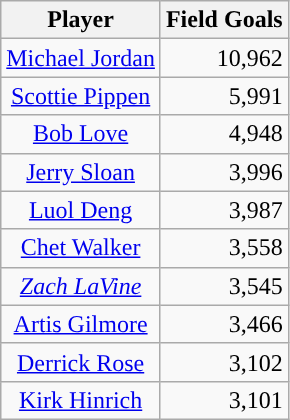<table class="wikitable sortable">
<tr>
<th scope="col">Player</th>
<th scope="col">Field Goals</th>
</tr>
<tr>
<td style="text-align:center"><a href='#'>Michael Jordan</a></td>
<td style="text-align:right">10,962</td>
</tr>
<tr>
<td style="text-align:center"><a href='#'>Scottie Pippen</a></td>
<td style="text-align:right">5,991</td>
</tr>
<tr>
<td style="text-align:center"><a href='#'>Bob Love</a></td>
<td style="text-align:right">4,948</td>
</tr>
<tr>
<td style="text-align:center"><a href='#'>Jerry Sloan</a></td>
<td style="text-align:right">3,996</td>
</tr>
<tr>
<td style="text-align:center"><a href='#'>Luol Deng</a></td>
<td style="text-align:right">3,987</td>
</tr>
<tr>
<td style="text-align:center"><a href='#'>Chet Walker</a></td>
<td style="text-align:right">3,558</td>
</tr>
<tr>
<td style="text-align:center"><em><a href='#'>Zach LaVine</a></em></td>
<td style="text-align:right">3,545</td>
</tr>
<tr>
<td style="text-align:center"><a href='#'>Artis Gilmore</a></td>
<td style="text-align:right">3,466</td>
</tr>
<tr>
<td style="text-align:center"><a href='#'>Derrick Rose</a></td>
<td style="text-align:right">3,102</td>
</tr>
<tr>
<td style="text-align:center"><a href='#'>Kirk Hinrich</a></td>
<td style="text-align:right">3,101</td>
</tr>
</table>
